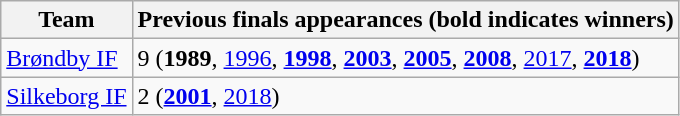<table class="wikitable">
<tr>
<th>Team</th>
<th>Previous finals appearances (bold indicates winners)</th>
</tr>
<tr>
<td><a href='#'>Brøndby IF</a></td>
<td>9 (<strong>1989</strong>, <a href='#'>1996</a>, <strong><a href='#'>1998</a></strong>, <strong><a href='#'>2003</a></strong>, <strong><a href='#'>2005</a></strong>, <strong><a href='#'>2008</a></strong>, <a href='#'>2017</a>, <strong><a href='#'>2018</a></strong>)</td>
</tr>
<tr>
<td><a href='#'>Silkeborg IF</a></td>
<td>2 (<strong><a href='#'>2001</a></strong>, <a href='#'>2018</a>)</td>
</tr>
</table>
